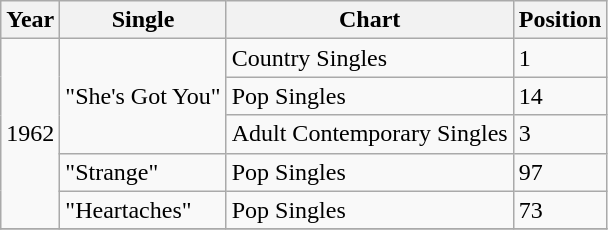<table class="wikitable">
<tr>
<th align="left">Year</th>
<th align="left">Single</th>
<th align="left">Chart</th>
<th align="left">Position</th>
</tr>
<tr>
<td align="left" rowspan="5">1962</td>
<td align="left" rowspan="3">"She's Got You"</td>
<td align="left">Country Singles</td>
<td align="left">1</td>
</tr>
<tr>
<td align="left">Pop Singles</td>
<td align="left">14</td>
</tr>
<tr>
<td align="left">Adult Contemporary Singles</td>
<td align="left">3</td>
</tr>
<tr>
<td align="left">"Strange"</td>
<td align="left">Pop Singles</td>
<td align="left">97</td>
</tr>
<tr>
<td align="left">"Heartaches"</td>
<td align="left">Pop Singles</td>
<td align="left">73</td>
</tr>
<tr>
</tr>
</table>
